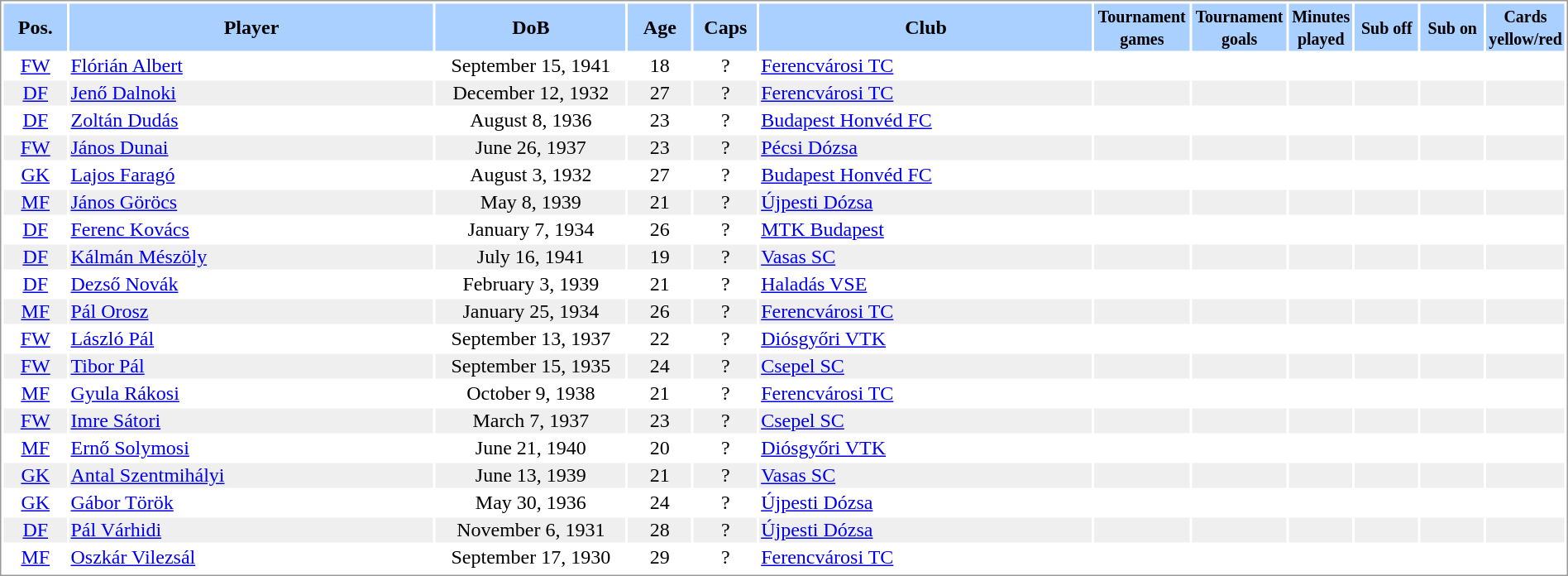<table border="0" width="100%" style="border: 1px solid #999; background-color:white; text-align:center">
<tr align="center" bgcolor="#AAD0FF">
<th width=4%>Pos.</th>
<th width=23%>Player</th>
<th width=12%>DoB</th>
<th width=4%>Age</th>
<th width=4%>Caps</th>
<th width=21%>Club</th>
<th width=6%><small>Tournament<br>games</small></th>
<th width=6%><small>Tournament<br>goals</small></th>
<th width=4%><small>Minutes<br>played</small></th>
<th width=4%><small>Sub off</small></th>
<th width=4%><small>Sub on</small></th>
<th width=4%><small>Cards<br>yellow/red</small></th>
</tr>
<tr>
<td><a href='#'>FW</a></td>
<td align="left"><a href='#'>Flórián Albert</a></td>
<td>September 15, 1941</td>
<td>18</td>
<td>?</td>
<td align="left"> <a href='#'>Ferencvárosi TC</a></td>
<td></td>
<td></td>
<td></td>
<td></td>
<td></td>
<td></td>
</tr>
<tr bgcolor="#EFEFEF">
<td><a href='#'>DF</a></td>
<td align="left"><a href='#'>Jenő Dalnoki</a></td>
<td>December 12, 1932</td>
<td>27</td>
<td>?</td>
<td align="left"> <a href='#'>Ferencvárosi TC</a></td>
<td></td>
<td></td>
<td></td>
<td></td>
<td></td>
<td></td>
</tr>
<tr>
<td><a href='#'>DF</a></td>
<td align="left"><a href='#'>Zoltán Dudás</a></td>
<td>August 8, 1936</td>
<td>23</td>
<td>?</td>
<td align="left"> <a href='#'>Budapest Honvéd FC</a></td>
<td></td>
<td></td>
<td></td>
<td></td>
<td></td>
<td></td>
</tr>
<tr bgcolor="#EFEFEF">
<td><a href='#'>FW</a></td>
<td align="left"><a href='#'>János Dunai</a></td>
<td>June 26, 1937</td>
<td>23</td>
<td>?</td>
<td align="left"> <a href='#'>Pécsi Dózsa</a></td>
<td></td>
<td></td>
<td></td>
<td></td>
<td></td>
<td></td>
</tr>
<tr>
<td><a href='#'>GK</a></td>
<td align="left"><a href='#'>Lajos Faragó</a></td>
<td>August 3, 1932</td>
<td>27</td>
<td>?</td>
<td align="left"> <a href='#'>Budapest Honvéd FC</a></td>
<td></td>
<td></td>
<td></td>
<td></td>
<td></td>
<td></td>
</tr>
<tr bgcolor="#EFEFEF">
<td><a href='#'>MF</a></td>
<td align="left"><a href='#'>János Göröcs</a></td>
<td>May 8, 1939</td>
<td>21</td>
<td>?</td>
<td align="left"> <a href='#'>Újpesti Dózsa</a></td>
<td></td>
<td></td>
<td></td>
<td></td>
<td></td>
<td></td>
</tr>
<tr>
<td><a href='#'>DF</a></td>
<td align="left"><a href='#'>Ferenc Kovács</a></td>
<td>January 7, 1934</td>
<td>26</td>
<td>?</td>
<td align="left"> <a href='#'>MTK Budapest</a></td>
<td></td>
<td></td>
<td></td>
<td></td>
<td></td>
<td></td>
</tr>
<tr bgcolor="#EFEFEF">
<td><a href='#'>DF</a></td>
<td align="left"><a href='#'>Kálmán Mészöly</a></td>
<td>July 16, 1941</td>
<td>19</td>
<td>?</td>
<td align="left"> <a href='#'>Vasas SC</a></td>
<td></td>
<td></td>
<td></td>
<td></td>
<td></td>
<td></td>
</tr>
<tr>
<td><a href='#'>DF</a></td>
<td align="left"><a href='#'>Dezső Novák</a></td>
<td>February 3, 1939</td>
<td>21</td>
<td>?</td>
<td align="left"> <a href='#'>Haladás VSE</a></td>
<td></td>
<td></td>
<td></td>
<td></td>
<td></td>
<td></td>
</tr>
<tr bgcolor="#EFEFEF">
<td><a href='#'>MF</a></td>
<td align="left"><a href='#'>Pál Orosz</a></td>
<td>January 25, 1934</td>
<td>26</td>
<td>?</td>
<td align="left"> <a href='#'>Ferencvárosi TC</a></td>
<td></td>
<td></td>
<td></td>
<td></td>
<td></td>
<td></td>
</tr>
<tr>
<td><a href='#'>FW</a></td>
<td align="left"><a href='#'>László Pál</a></td>
<td>September 13, 1937</td>
<td>22</td>
<td>?</td>
<td align="left"> <a href='#'>Diósgyőri VTK</a></td>
<td></td>
<td></td>
<td></td>
<td></td>
<td></td>
<td></td>
</tr>
<tr bgcolor="#EFEFEF">
<td><a href='#'>FW</a></td>
<td align="left"><a href='#'>Tibor Pál</a></td>
<td>September 15, 1935</td>
<td>24</td>
<td>?</td>
<td align="left"> <a href='#'>Csepel SC</a></td>
<td></td>
<td></td>
<td></td>
<td></td>
<td></td>
<td></td>
</tr>
<tr>
<td><a href='#'>MF</a></td>
<td align="left"><a href='#'>Gyula Rákosi</a></td>
<td>October 9, 1938</td>
<td>21</td>
<td>?</td>
<td align="left"> <a href='#'>Ferencvárosi TC</a></td>
<td></td>
<td></td>
<td></td>
<td></td>
<td></td>
<td></td>
</tr>
<tr bgcolor="#EFEFEF">
<td><a href='#'>FW</a></td>
<td align="left"><a href='#'>Imre Sátori</a></td>
<td>March 7, 1937</td>
<td>23</td>
<td>?</td>
<td align="left"> <a href='#'>Csepel SC</a></td>
<td></td>
<td></td>
<td></td>
<td></td>
<td></td>
<td></td>
</tr>
<tr>
<td><a href='#'>MF</a></td>
<td align="left"><a href='#'>Ernő Solymosi</a></td>
<td>June 21, 1940</td>
<td>20</td>
<td>?</td>
<td align="left"> <a href='#'>Diósgyőri VTK</a></td>
<td></td>
<td></td>
<td></td>
<td></td>
<td></td>
<td></td>
</tr>
<tr bgcolor="#EFEFEF">
<td><a href='#'>GK</a></td>
<td align="left"><a href='#'>Antal Szentmihályi</a></td>
<td>June 13, 1939</td>
<td>21</td>
<td>?</td>
<td align="left"> <a href='#'>Vasas SC</a></td>
<td></td>
<td></td>
<td></td>
<td></td>
<td></td>
<td></td>
</tr>
<tr>
<td><a href='#'>GK</a></td>
<td align="left"><a href='#'>Gábor Török</a></td>
<td>May 30, 1936</td>
<td>24</td>
<td>?</td>
<td align="left"> <a href='#'>Újpesti Dózsa</a></td>
<td></td>
<td></td>
<td></td>
<td></td>
<td></td>
<td></td>
</tr>
<tr bgcolor="#EFEFEF">
<td><a href='#'>DF</a></td>
<td align="left"><a href='#'>Pál Várhidi</a></td>
<td>November 6, 1931</td>
<td>28</td>
<td>?</td>
<td align="left"> <a href='#'>Újpesti Dózsa</a></td>
<td></td>
<td></td>
<td></td>
<td></td>
<td></td>
<td></td>
</tr>
<tr>
<td><a href='#'>MF</a></td>
<td align="left"><a href='#'>Oszkár Vilezsál</a></td>
<td>September 17, 1930</td>
<td>29</td>
<td>?</td>
<td align="left"> <a href='#'>Ferencvárosi TC</a></td>
<td></td>
<td></td>
<td></td>
<td></td>
<td></td>
<td></td>
</tr>
<tr>
</tr>
</table>
